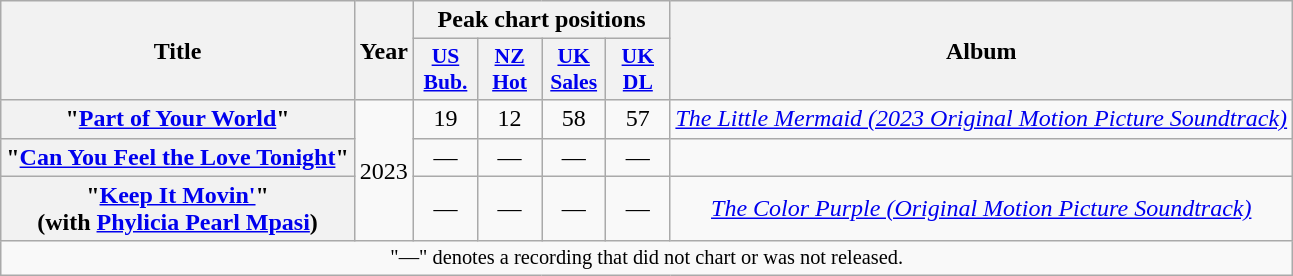<table class="wikitable plainrowheaders" style="text-align:center;">
<tr>
<th rowspan="2">Title</th>
<th rowspan="2">Year</th>
<th colspan="4">Peak chart positions</th>
<th rowspan="2">Album</th>
</tr>
<tr>
<th scope="col" style="width:2.5em;font-size:90%;"><a href='#'>US<br>Bub.</a><br></th>
<th scope="col" style="width:2.5em;font-size:90%;"><a href='#'>NZ<br>Hot</a><br></th>
<th scope="col" style="width:2.5em;font-size:90%;"><a href='#'>UK<br>Sales</a><br></th>
<th scope="col" style="width:2.5em;font-size:90%;"><a href='#'>UK<br>DL</a><br></th>
</tr>
<tr>
<th scope="row">"<a href='#'>Part of Your World</a>"</th>
<td rowspan="3">2023</td>
<td>19</td>
<td>12</td>
<td>58</td>
<td>57</td>
<td><em><a href='#'>The Little Mermaid (2023 Original Motion Picture Soundtrack)</a></em></td>
</tr>
<tr>
<th scope="row">"<a href='#'>Can You Feel the Love Tonight</a>"</th>
<td>—</td>
<td>—</td>
<td>—</td>
<td>—</td>
<td></td>
</tr>
<tr>
<th scope="row">"<a href='#'>Keep It Movin'</a>"<br><span>(with <a href='#'>Phylicia Pearl Mpasi</a>)</span></th>
<td>—</td>
<td>—</td>
<td>—</td>
<td>—</td>
<td><em><a href='#'>The Color Purple (Original Motion Picture Soundtrack)</a></em></td>
</tr>
<tr>
<td colspan="8" style="font-size:85%">"—" denotes a recording that did not chart or was not released.</td>
</tr>
</table>
